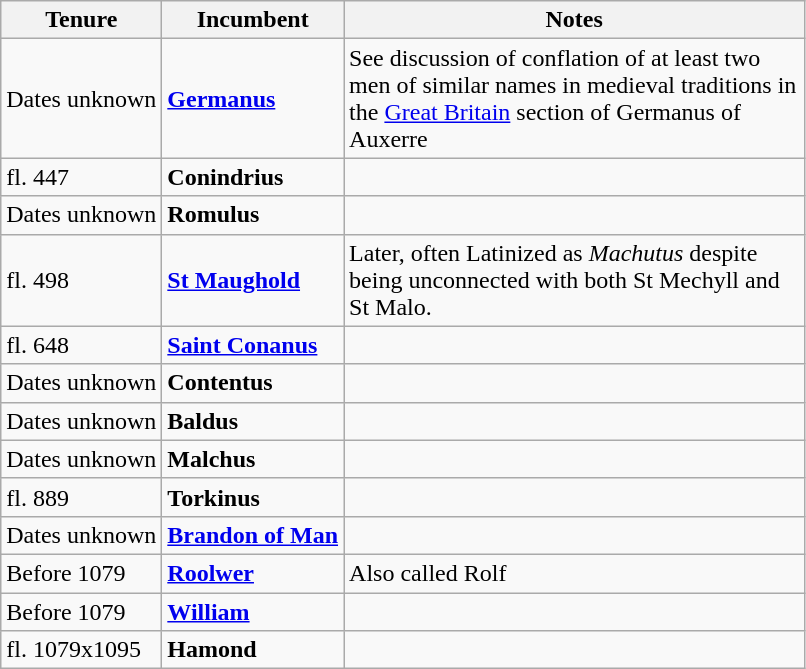<table class="wikitable">
<tr>
<th>Tenure</th>
<th>Incumbent</th>
<th width="300pt">Notes</th>
</tr>
<tr>
<td>Dates unknown</td>
<td><strong><a href='#'>Germanus</a></strong></td>
<td>See discussion of conflation of at least two men of similar names in medieval traditions in the <a href='#'>Great Britain</a> section of Germanus of Auxerre</td>
</tr>
<tr>
<td>fl. 447</td>
<td><strong>Conindrius</strong></td>
<td></td>
</tr>
<tr>
<td>Dates unknown</td>
<td><strong>Romulus</strong></td>
<td></td>
</tr>
<tr>
<td>fl. 498</td>
<td><strong><a href='#'>St Maughold</a></strong></td>
<td>Later, often Latinized as <em>Machutus</em> despite being unconnected with both St Mechyll and St Malo.</td>
</tr>
<tr>
<td>fl. 648</td>
<td><strong><a href='#'>Saint Conanus</a></strong></td>
<td></td>
</tr>
<tr>
<td>Dates unknown</td>
<td><strong>Contentus</strong></td>
<td></td>
</tr>
<tr>
<td>Dates unknown</td>
<td><strong>Baldus</strong></td>
<td></td>
</tr>
<tr>
<td>Dates unknown</td>
<td><strong>Malchus</strong></td>
<td></td>
</tr>
<tr>
<td>fl. 889</td>
<td><strong>Torkinus</strong></td>
<td></td>
</tr>
<tr>
<td>Dates unknown</td>
<td><strong><a href='#'>Brandon of Man</a></strong></td>
<td></td>
</tr>
<tr>
<td>Before 1079</td>
<td><strong><a href='#'>Roolwer</a></strong></td>
<td>Also called Rolf</td>
</tr>
<tr>
<td>Before 1079</td>
<td><strong><a href='#'>William</a></strong></td>
<td></td>
</tr>
<tr>
<td>fl. 1079x1095</td>
<td><strong>Hamond</strong></td>
<td></td>
</tr>
</table>
